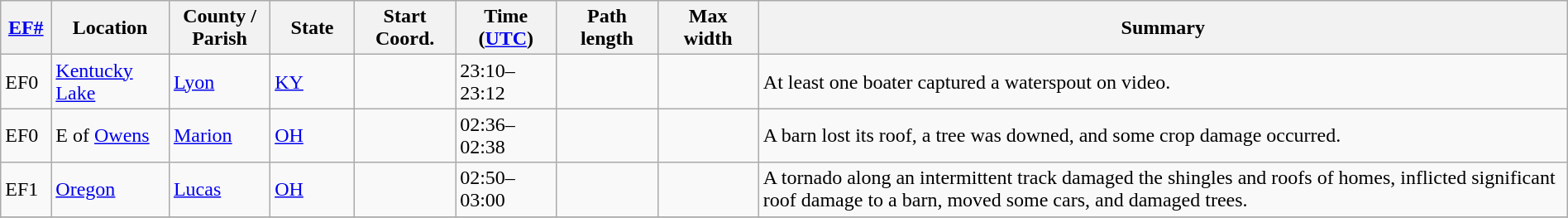<table class="wikitable sortable" style="width:100%;">
<tr>
<th scope="col"  style="width:3%; text-align:center;"><a href='#'>EF#</a></th>
<th scope="col"  style="width:7%; text-align:center;" class="unsortable">Location</th>
<th scope="col"  style="width:6%; text-align:center;" class="unsortable">County / Parish</th>
<th scope="col"  style="width:5%; text-align:center;">State</th>
<th scope="col"  style="width:6%; text-align:center;">Start Coord.</th>
<th scope="col"  style="width:6%; text-align:center;">Time (<a href='#'>UTC</a>)</th>
<th scope="col"  style="width:6%; text-align:center;">Path length</th>
<th scope="col"  style="width:6%; text-align:center;">Max width</th>
<th scope="col" class="unsortable" style="width:48%; text-align:center;">Summary</th>
</tr>
<tr>
<td bgcolor=>EF0</td>
<td><a href='#'>Kentucky Lake</a></td>
<td><a href='#'>Lyon</a></td>
<td><a href='#'>KY</a></td>
<td></td>
<td>23:10–23:12</td>
<td></td>
<td></td>
<td>At least one boater captured a waterspout on video.</td>
</tr>
<tr>
<td bgcolor=>EF0</td>
<td>E of <a href='#'>Owens</a></td>
<td><a href='#'>Marion</a></td>
<td><a href='#'>OH</a></td>
<td></td>
<td>02:36–02:38</td>
<td></td>
<td></td>
<td>A barn lost its roof, a tree was downed, and some crop damage occurred.</td>
</tr>
<tr>
<td bgcolor=>EF1</td>
<td><a href='#'>Oregon</a></td>
<td><a href='#'>Lucas</a></td>
<td><a href='#'>OH</a></td>
<td></td>
<td>02:50–03:00</td>
<td></td>
<td></td>
<td>A tornado along an intermittent track damaged the shingles and roofs of homes, inflicted significant roof damage to a barn, moved some cars, and damaged trees.</td>
</tr>
<tr>
</tr>
</table>
